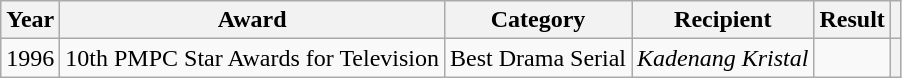<table class="wikitable">
<tr>
<th>Year</th>
<th>Award</th>
<th>Category</th>
<th>Recipient</th>
<th>Result</th>
<th></th>
</tr>
<tr>
<td>1996</td>
<td>10th PMPC Star Awards for Television</td>
<td>Best Drama Serial</td>
<td><em>Kadenang Kristal</em></td>
<td></td>
<th></th>
</tr>
</table>
